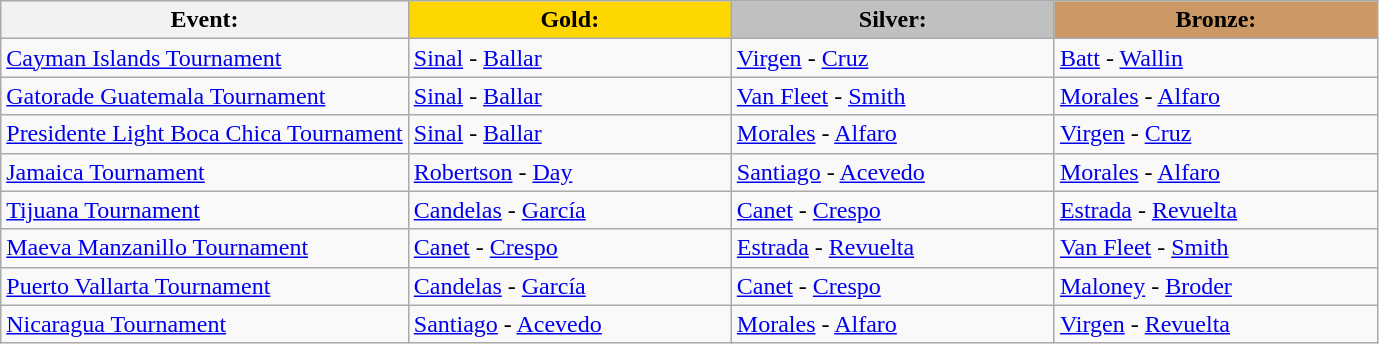<table class="wikitable">
<tr>
<th>Event:</th>
<th style="background: gold; width: 13em;">Gold:</th>
<th style="background: silver; width: 13em;">Silver:</th>
<th style="background: #CC9966; width: 13em;">Bronze:</th>
</tr>
<tr>
<td><a href='#'>Cayman Islands Tournament</a></td>
<td> <a href='#'>Sinal</a> - <a href='#'>Ballar</a></td>
<td> <a href='#'>Virgen</a> - <a href='#'>Cruz</a></td>
<td> <a href='#'>Batt</a> - <a href='#'>Wallin</a></td>
</tr>
<tr>
<td><a href='#'>Gatorade Guatemala Tournament</a></td>
<td> <a href='#'>Sinal</a> - <a href='#'>Ballar</a></td>
<td> <a href='#'>Van Fleet</a> - <a href='#'>Smith</a></td>
<td> <a href='#'>Morales</a> - <a href='#'>Alfaro</a></td>
</tr>
<tr>
<td><a href='#'>Presidente Light Boca Chica Tournament</a></td>
<td> <a href='#'>Sinal</a> - <a href='#'>Ballar</a></td>
<td> <a href='#'>Morales</a> - <a href='#'>Alfaro</a></td>
<td> <a href='#'>Virgen</a> - <a href='#'>Cruz</a></td>
</tr>
<tr>
<td><a href='#'>Jamaica Tournament</a></td>
<td> <a href='#'>Robertson</a> - <a href='#'>Day</a></td>
<td> <a href='#'>Santiago</a> - <a href='#'>Acevedo</a></td>
<td> <a href='#'>Morales</a> - <a href='#'>Alfaro</a></td>
</tr>
<tr>
<td><a href='#'>Tijuana Tournament</a></td>
<td> <a href='#'>Candelas</a> - <a href='#'>García</a></td>
<td> <a href='#'>Canet</a> - <a href='#'>Crespo</a></td>
<td> <a href='#'>Estrada</a> - <a href='#'>Revuelta</a></td>
</tr>
<tr>
<td><a href='#'>Maeva Manzanillo Tournament</a></td>
<td> <a href='#'>Canet</a> - <a href='#'>Crespo</a></td>
<td> <a href='#'>Estrada</a> - <a href='#'>Revuelta</a></td>
<td> <a href='#'>Van Fleet</a> - <a href='#'>Smith</a></td>
</tr>
<tr>
<td><a href='#'>Puerto Vallarta Tournament</a></td>
<td> <a href='#'>Candelas</a> - <a href='#'>García</a></td>
<td> <a href='#'>Canet</a> - <a href='#'>Crespo</a></td>
<td> <a href='#'>Maloney</a> - <a href='#'>Broder</a></td>
</tr>
<tr>
<td><a href='#'>Nicaragua Tournament</a></td>
<td> <a href='#'>Santiago</a> - <a href='#'>Acevedo</a></td>
<td> <a href='#'>Morales</a> - <a href='#'>Alfaro</a></td>
<td> <a href='#'>Virgen</a> - <a href='#'>Revuelta</a></td>
</tr>
</table>
